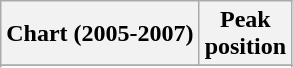<table class="wikitable plainrowheaders" style="text-align:center">
<tr>
<th>Chart (2005-2007)</th>
<th>Peak<br>position</th>
</tr>
<tr>
</tr>
<tr>
</tr>
</table>
